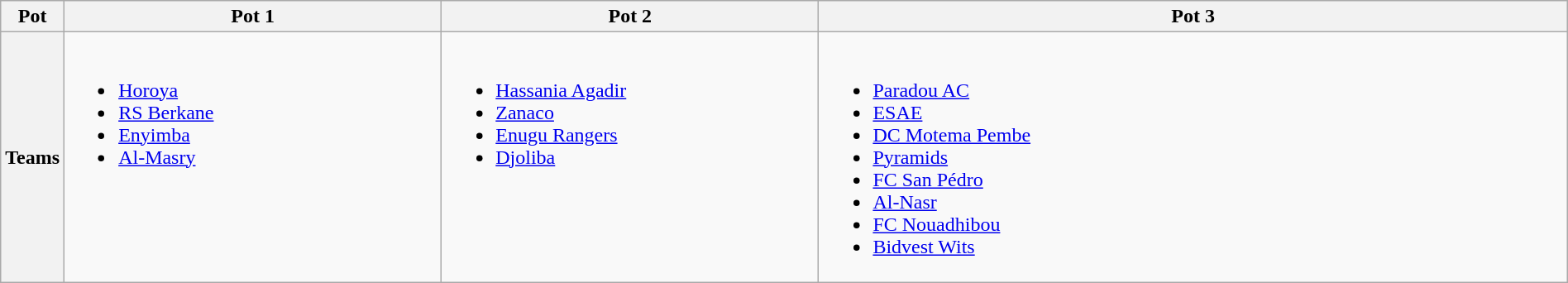<table class="wikitable" style="width:100%;">
<tr>
<th>Pot</th>
<th width=25%>Pot 1</th>
<th width=25%>Pot 2</th>
<th width=50%>Pot 3</th>
</tr>
<tr>
<th>Teams</th>
<td valign=top><br><ul><li> <a href='#'>Horoya</a> </li><li> <a href='#'>RS Berkane</a> </li><li> <a href='#'>Enyimba</a> </li><li> <a href='#'>Al-Masry</a> </li></ul></td>
<td valign=top><br><ul><li> <a href='#'>Hassania Agadir</a> </li><li> <a href='#'>Zanaco</a> </li><li> <a href='#'>Enugu Rangers</a> </li><li> <a href='#'>Djoliba</a> </li></ul></td>
<td valign=top><br><ul><li> <a href='#'>Paradou AC</a></li><li> <a href='#'>ESAE</a></li><li> <a href='#'>DC Motema Pembe</a></li><li> <a href='#'>Pyramids</a></li><li> <a href='#'>FC San Pédro</a></li><li> <a href='#'>Al-Nasr</a></li><li> <a href='#'>FC Nouadhibou</a></li><li> <a href='#'>Bidvest Wits</a></li></ul></td>
</tr>
</table>
